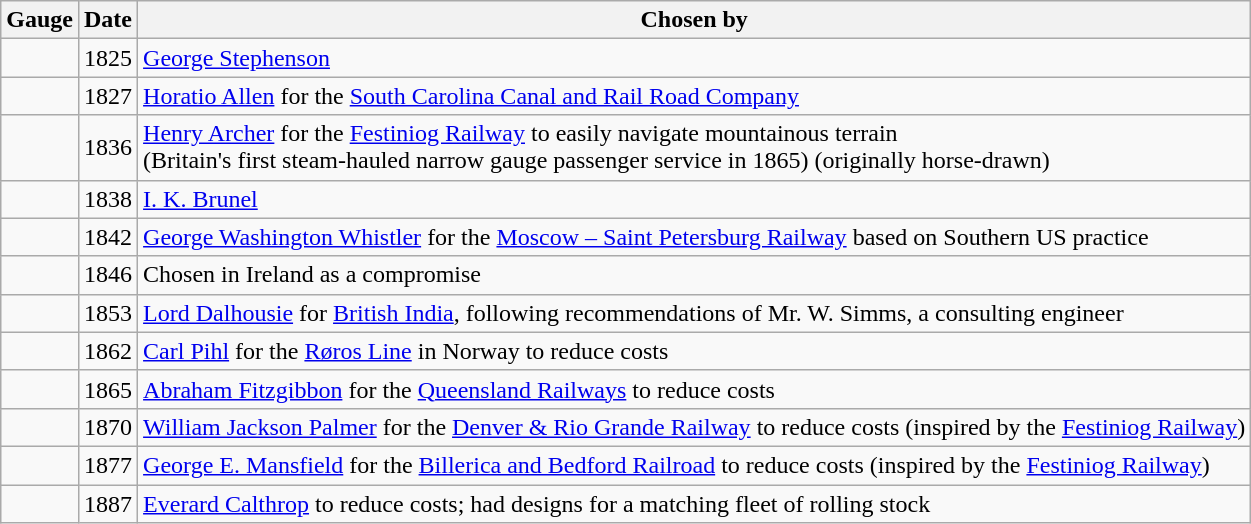<table class="wikitable sortable">
<tr>
<th>Gauge</th>
<th>Date</th>
<th>Chosen by</th>
</tr>
<tr>
<td></td>
<td>1825</td>
<td><a href='#'>George Stephenson</a></td>
</tr>
<tr>
<td></td>
<td>1827</td>
<td><a href='#'>Horatio Allen</a> for the <a href='#'>South Carolina Canal and Rail Road Company</a></td>
</tr>
<tr>
<td></td>
<td>1836</td>
<td><a href='#'>Henry Archer</a> for the <a href='#'>Festiniog Railway</a> to easily navigate mountainous terrain <br>(Britain's first steam-hauled narrow gauge passenger service in 1865) (originally horse-drawn)</td>
</tr>
<tr>
<td></td>
<td>1838</td>
<td><a href='#'>I. K. Brunel</a></td>
</tr>
<tr>
<td></td>
<td>1842</td>
<td><a href='#'>George Washington Whistler</a> for the <a href='#'>Moscow – Saint Petersburg Railway</a> based on Southern US practice</td>
</tr>
<tr>
<td></td>
<td>1846</td>
<td>Chosen in Ireland as a compromise</td>
</tr>
<tr>
<td></td>
<td>1853</td>
<td><a href='#'>Lord Dalhousie</a> for <a href='#'>British India</a>, following recommendations of Mr. W. Simms, a consulting engineer</td>
</tr>
<tr>
<td></td>
<td>1862</td>
<td><a href='#'>Carl Pihl</a> for the <a href='#'>Røros Line</a> in Norway to reduce costs</td>
</tr>
<tr>
<td></td>
<td>1865</td>
<td><a href='#'>Abraham Fitzgibbon</a> for the <a href='#'>Queensland Railways</a> to reduce costs</td>
</tr>
<tr>
<td></td>
<td>1870</td>
<td><a href='#'>William Jackson Palmer</a> for the <a href='#'>Denver & Rio Grande Railway</a> to reduce costs (inspired by the <a href='#'>Festiniog Railway</a>)</td>
</tr>
<tr>
<td></td>
<td>1877</td>
<td><a href='#'>George E. Mansfield</a> for the <a href='#'>Billerica and Bedford Railroad</a> to reduce costs (inspired by the <a href='#'>Festiniog Railway</a>)</td>
</tr>
<tr>
<td></td>
<td>1887</td>
<td><a href='#'>Everard Calthrop</a> to reduce costs; had designs for a matching fleet of rolling stock</td>
</tr>
</table>
